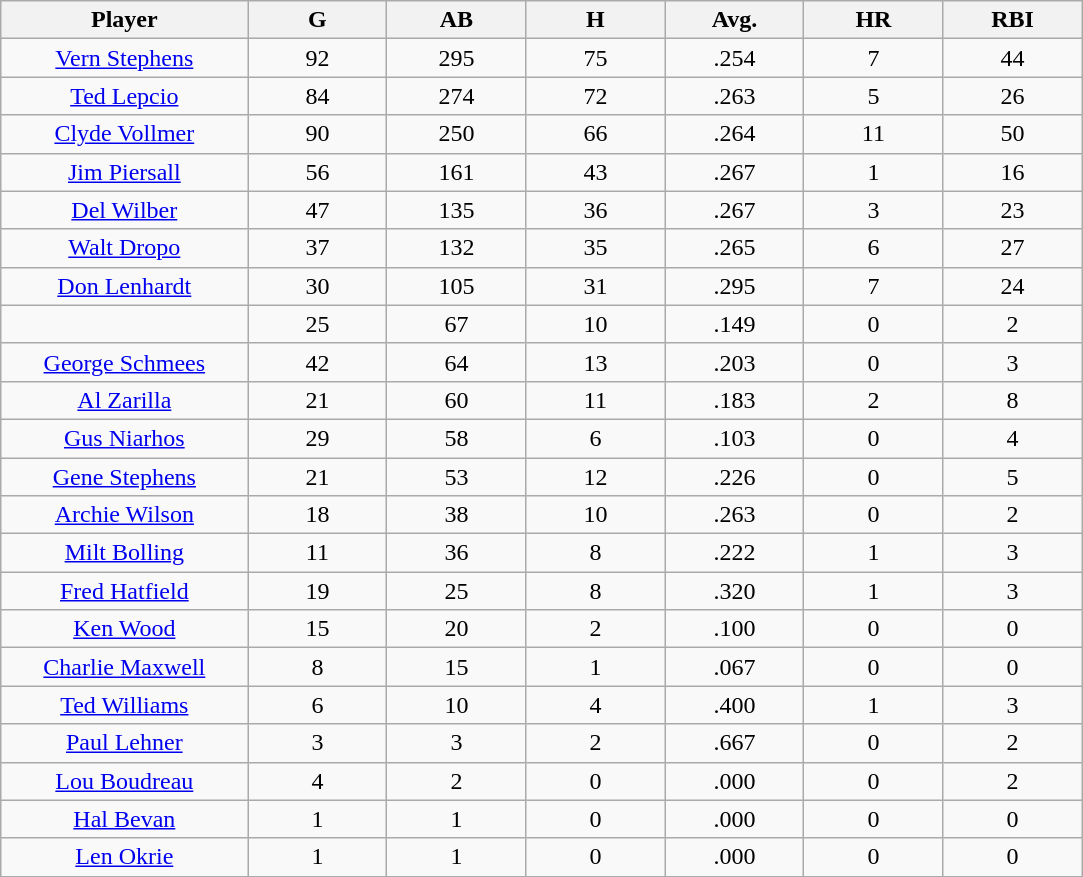<table class="wikitable sortable">
<tr>
<th bgcolor="#DDDDFF" width="16%">Player</th>
<th bgcolor="#DDDDFF" width="9%">G</th>
<th bgcolor="#DDDDFF" width="9%">AB</th>
<th bgcolor="#DDDDFF" width="9%">H</th>
<th bgcolor="#DDDDFF" width="9%">Avg.</th>
<th bgcolor="#DDDDFF" width="9%">HR</th>
<th bgcolor="#DDDDFF" width="9%">RBI</th>
</tr>
<tr align="center">
<td><a href='#'>Vern Stephens</a></td>
<td>92</td>
<td>295</td>
<td>75</td>
<td>.254</td>
<td>7</td>
<td>44</td>
</tr>
<tr align=center>
<td><a href='#'>Ted Lepcio</a></td>
<td>84</td>
<td>274</td>
<td>72</td>
<td>.263</td>
<td>5</td>
<td>26</td>
</tr>
<tr align=center>
<td><a href='#'>Clyde Vollmer</a></td>
<td>90</td>
<td>250</td>
<td>66</td>
<td>.264</td>
<td>11</td>
<td>50</td>
</tr>
<tr align=center>
<td><a href='#'>Jim Piersall</a></td>
<td>56</td>
<td>161</td>
<td>43</td>
<td>.267</td>
<td>1</td>
<td>16</td>
</tr>
<tr align=center>
<td><a href='#'>Del Wilber</a></td>
<td>47</td>
<td>135</td>
<td>36</td>
<td>.267</td>
<td>3</td>
<td>23</td>
</tr>
<tr align=center>
<td><a href='#'>Walt Dropo</a></td>
<td>37</td>
<td>132</td>
<td>35</td>
<td>.265</td>
<td>6</td>
<td>27</td>
</tr>
<tr align=center>
<td><a href='#'>Don Lenhardt</a></td>
<td>30</td>
<td>105</td>
<td>31</td>
<td>.295</td>
<td>7</td>
<td>24</td>
</tr>
<tr align=center>
<td></td>
<td>25</td>
<td>67</td>
<td>10</td>
<td>.149</td>
<td>0</td>
<td>2</td>
</tr>
<tr align="center">
<td><a href='#'>George Schmees</a></td>
<td>42</td>
<td>64</td>
<td>13</td>
<td>.203</td>
<td>0</td>
<td>3</td>
</tr>
<tr align=center>
<td><a href='#'>Al Zarilla</a></td>
<td>21</td>
<td>60</td>
<td>11</td>
<td>.183</td>
<td>2</td>
<td>8</td>
</tr>
<tr align=center>
<td><a href='#'>Gus Niarhos</a></td>
<td>29</td>
<td>58</td>
<td>6</td>
<td>.103</td>
<td>0</td>
<td>4</td>
</tr>
<tr align=center>
<td><a href='#'>Gene Stephens</a></td>
<td>21</td>
<td>53</td>
<td>12</td>
<td>.226</td>
<td>0</td>
<td>5</td>
</tr>
<tr align=center>
<td><a href='#'>Archie Wilson</a></td>
<td>18</td>
<td>38</td>
<td>10</td>
<td>.263</td>
<td>0</td>
<td>2</td>
</tr>
<tr align=center>
<td><a href='#'>Milt Bolling</a></td>
<td>11</td>
<td>36</td>
<td>8</td>
<td>.222</td>
<td>1</td>
<td>3</td>
</tr>
<tr align=center>
<td><a href='#'>Fred Hatfield</a></td>
<td>19</td>
<td>25</td>
<td>8</td>
<td>.320</td>
<td>1</td>
<td>3</td>
</tr>
<tr align=center>
<td><a href='#'>Ken Wood</a></td>
<td>15</td>
<td>20</td>
<td>2</td>
<td>.100</td>
<td>0</td>
<td>0</td>
</tr>
<tr align=center>
<td><a href='#'>Charlie Maxwell</a></td>
<td>8</td>
<td>15</td>
<td>1</td>
<td>.067</td>
<td>0</td>
<td>0</td>
</tr>
<tr align=center>
<td><a href='#'>Ted Williams</a></td>
<td>6</td>
<td>10</td>
<td>4</td>
<td>.400</td>
<td>1</td>
<td>3</td>
</tr>
<tr align=center>
<td><a href='#'>Paul Lehner</a></td>
<td>3</td>
<td>3</td>
<td>2</td>
<td>.667</td>
<td>0</td>
<td>2</td>
</tr>
<tr align=center>
<td><a href='#'>Lou Boudreau</a></td>
<td>4</td>
<td>2</td>
<td>0</td>
<td>.000</td>
<td>0</td>
<td>2</td>
</tr>
<tr align=center>
<td><a href='#'>Hal Bevan</a></td>
<td>1</td>
<td>1</td>
<td>0</td>
<td>.000</td>
<td>0</td>
<td>0</td>
</tr>
<tr align=center>
<td><a href='#'>Len Okrie</a></td>
<td>1</td>
<td>1</td>
<td>0</td>
<td>.000</td>
<td>0</td>
<td>0</td>
</tr>
</table>
